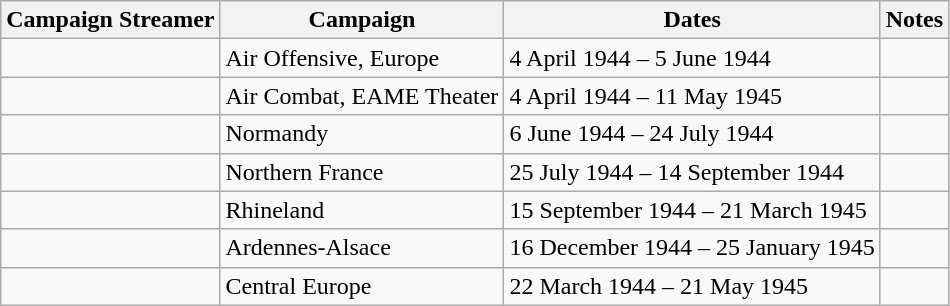<table class="wikitable">
<tr style="background:#efefef;">
<th>Campaign Streamer</th>
<th>Campaign</th>
<th>Dates</th>
<th>Notes</th>
</tr>
<tr>
<td></td>
<td>Air Offensive, Europe</td>
<td>4 April 1944 – 5 June 1944</td>
<td></td>
</tr>
<tr>
<td></td>
<td>Air Combat, EAME Theater</td>
<td>4 April 1944 – 11 May 1945</td>
<td></td>
</tr>
<tr>
<td></td>
<td>Normandy</td>
<td>6 June 1944 – 24 July 1944</td>
<td></td>
</tr>
<tr>
<td></td>
<td>Northern France</td>
<td>25 July 1944 – 14 September 1944</td>
<td></td>
</tr>
<tr>
<td></td>
<td>Rhineland</td>
<td>15 September 1944 – 21 March 1945</td>
<td></td>
</tr>
<tr>
<td></td>
<td>Ardennes-Alsace</td>
<td>16 December 1944 – 25 January 1945</td>
<td></td>
</tr>
<tr>
<td></td>
<td>Central Europe</td>
<td>22 March 1944 – 21 May 1945</td>
<td></td>
</tr>
</table>
